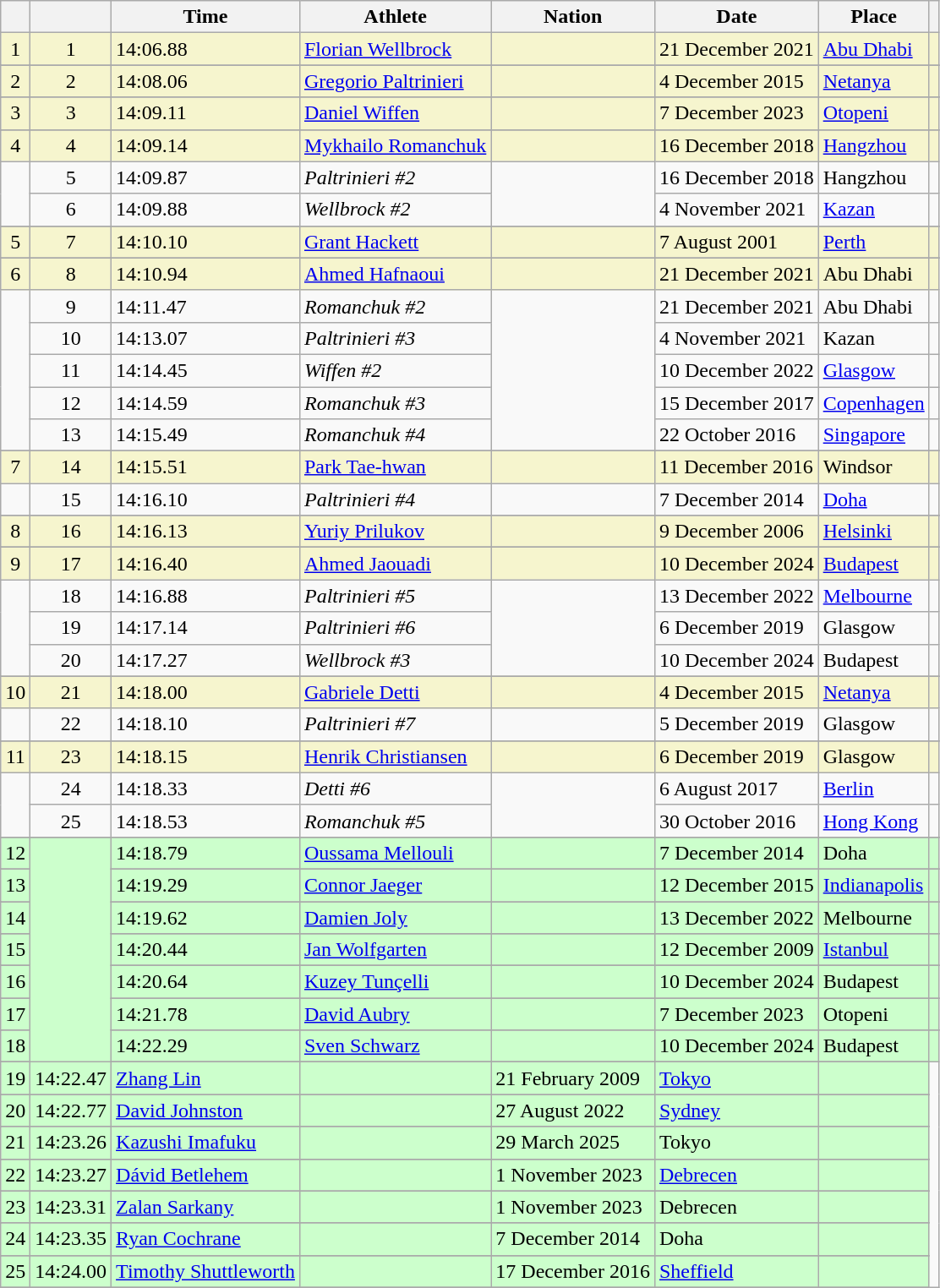<table class="wikitable sortable">
<tr>
<th></th>
<th></th>
<th>Time</th>
<th>Athlete</th>
<th>Nation</th>
<th>Date</th>
<th>Place</th>
<th class="unsortable"></th>
</tr>
<tr bgcolor=f6F5CE>
<td align=center>1</td>
<td align=center>1</td>
<td>14:06.88</td>
<td><a href='#'>Florian Wellbrock</a></td>
<td></td>
<td>21 December 2021</td>
<td><a href='#'>Abu Dhabi</a></td>
<td></td>
</tr>
<tr>
</tr>
<tr bgcolor=f6F5CE>
<td align=center>2</td>
<td align=center>2</td>
<td>14:08.06</td>
<td><a href='#'>Gregorio Paltrinieri</a></td>
<td></td>
<td>4 December 2015</td>
<td><a href='#'>Netanya</a></td>
<td></td>
</tr>
<tr>
</tr>
<tr bgcolor=f6F5CE>
<td align=center>3</td>
<td align=center>3</td>
<td>14:09.11</td>
<td><a href='#'>Daniel Wiffen</a></td>
<td></td>
<td>7 December 2023</td>
<td><a href='#'>Otopeni</a></td>
<td></td>
</tr>
<tr>
</tr>
<tr bgcolor=f6F5CE>
<td align=center>4</td>
<td align=center>4</td>
<td>14:09.14</td>
<td><a href='#'>Mykhailo Romanchuk</a></td>
<td></td>
<td>16 December 2018</td>
<td><a href='#'>Hangzhou</a></td>
<td></td>
</tr>
<tr>
<td rowspan="2"></td>
<td align=center>5</td>
<td>14:09.87</td>
<td><em>Paltrinieri #2</em></td>
<td rowspan="2"></td>
<td>16 December 2018</td>
<td>Hangzhou</td>
<td></td>
</tr>
<tr>
<td align=center>6</td>
<td>14:09.88</td>
<td><em>Wellbrock #2</em></td>
<td>4 November 2021</td>
<td><a href='#'>Kazan</a></td>
<td></td>
</tr>
<tr>
</tr>
<tr bgcolor=f6F5CE>
<td align=center>5</td>
<td align=center>7</td>
<td>14:10.10</td>
<td><a href='#'>Grant Hackett</a></td>
<td></td>
<td>7 August 2001</td>
<td><a href='#'>Perth</a></td>
<td></td>
</tr>
<tr>
</tr>
<tr bgcolor=f6F5CE>
<td align=center>6</td>
<td align=center>8</td>
<td>14:10.94</td>
<td><a href='#'>Ahmed Hafnaoui</a></td>
<td></td>
<td>21 December 2021</td>
<td>Abu Dhabi</td>
<td></td>
</tr>
<tr>
<td rowspan="5"></td>
<td align=center>9</td>
<td>14:11.47</td>
<td><em>Romanchuk #2</em></td>
<td rowspan="5"></td>
<td>21 December 2021</td>
<td>Abu Dhabi</td>
<td></td>
</tr>
<tr>
<td align=center>10</td>
<td>14:13.07</td>
<td><em>Paltrinieri #3</em></td>
<td>4 November 2021</td>
<td>Kazan</td>
<td></td>
</tr>
<tr>
<td align=center>11</td>
<td>14:14.45</td>
<td><em>Wiffen #2</em></td>
<td>10 December 2022</td>
<td><a href='#'>Glasgow</a></td>
<td></td>
</tr>
<tr>
<td align=center>12</td>
<td>14:14.59</td>
<td><em>Romanchuk #3</em></td>
<td>15 December 2017</td>
<td><a href='#'>Copenhagen</a></td>
<td></td>
</tr>
<tr>
<td align=center>13</td>
<td>14:15.49</td>
<td><em>Romanchuk #4</em></td>
<td>22 October 2016</td>
<td><a href='#'>Singapore</a></td>
<td></td>
</tr>
<tr>
</tr>
<tr bgcolor=f6F5CE>
<td align=center>7</td>
<td align=center>14</td>
<td>14:15.51</td>
<td><a href='#'>Park Tae-hwan</a></td>
<td></td>
<td>11 December 2016</td>
<td>Windsor</td>
<td></td>
</tr>
<tr>
<td></td>
<td align=center>15</td>
<td>14:16.10</td>
<td><em>Paltrinieri #4</em></td>
<td></td>
<td>7 December 2014</td>
<td><a href='#'>Doha</a></td>
<td></td>
</tr>
<tr>
</tr>
<tr bgcolor=f6F5CE>
<td align=center>8</td>
<td align=center>16</td>
<td>14:16.13</td>
<td><a href='#'>Yuriy Prilukov</a></td>
<td></td>
<td>9 December 2006</td>
<td><a href='#'>Helsinki</a></td>
<td></td>
</tr>
<tr>
</tr>
<tr bgcolor=f6F5CE>
<td align=center>9</td>
<td align=center>17</td>
<td>14:16.40</td>
<td><a href='#'>Ahmed Jaouadi</a></td>
<td></td>
<td>10 December 2024</td>
<td><a href='#'>Budapest</a></td>
<td></td>
</tr>
<tr>
<td rowspan="3"></td>
<td align=center>18</td>
<td>14:16.88</td>
<td><em>Paltrinieri #5</em></td>
<td rowspan="3"></td>
<td>13 December 2022</td>
<td><a href='#'>Melbourne</a></td>
<td></td>
</tr>
<tr>
<td align=center>19</td>
<td>14:17.14</td>
<td><em>Paltrinieri #6</em></td>
<td>6 December 2019</td>
<td>Glasgow</td>
<td></td>
</tr>
<tr>
<td align=center>20</td>
<td>14:17.27</td>
<td><em>Wellbrock #3</em></td>
<td>10 December 2024</td>
<td>Budapest</td>
<td></td>
</tr>
<tr>
</tr>
<tr bgcolor=f6F5CE>
<td align=center>10</td>
<td align=center>21</td>
<td>14:18.00</td>
<td><a href='#'>Gabriele Detti</a></td>
<td></td>
<td>4 December 2015</td>
<td><a href='#'>Netanya</a></td>
<td></td>
</tr>
<tr>
<td></td>
<td align=center>22</td>
<td>14:18.10</td>
<td><em>Paltrinieri #7</em></td>
<td></td>
<td>5 December 2019</td>
<td>Glasgow</td>
<td></td>
</tr>
<tr>
</tr>
<tr bgcolor=f6F5CE>
<td align=center>11</td>
<td align=center>23</td>
<td>14:18.15</td>
<td><a href='#'>Henrik Christiansen</a></td>
<td></td>
<td>6 December 2019</td>
<td>Glasgow</td>
<td></td>
</tr>
<tr>
<td rowspan="2"></td>
<td align=center>24</td>
<td>14:18.33</td>
<td><em>Detti #6</em></td>
<td rowspan="2"></td>
<td>6 August 2017</td>
<td><a href='#'>Berlin</a></td>
<td></td>
</tr>
<tr>
<td align=center>25</td>
<td>14:18.53</td>
<td><em>Romanchuk #5</em></td>
<td>30 October 2016</td>
<td><a href='#'>Hong Kong</a></td>
<td></td>
</tr>
<tr>
</tr>
<tr bgcolor=CCFFCC>
<td align=center>12</td>
<td rowspan="14"></td>
<td>14:18.79</td>
<td><a href='#'>Oussama Mellouli</a></td>
<td></td>
<td>7 December 2014</td>
<td>Doha</td>
<td></td>
</tr>
<tr>
</tr>
<tr bgcolor=CCFFCC>
<td align=center>13</td>
<td>14:19.29</td>
<td><a href='#'>Connor Jaeger</a></td>
<td></td>
<td>12 December 2015</td>
<td><a href='#'>Indianapolis</a></td>
<td></td>
</tr>
<tr>
</tr>
<tr bgcolor=CCFFCC>
<td align=center>14</td>
<td>14:19.62</td>
<td><a href='#'>Damien Joly</a></td>
<td></td>
<td>13 December 2022</td>
<td>Melbourne</td>
<td></td>
</tr>
<tr>
</tr>
<tr bgcolor=CCFFCC>
<td align=center>15</td>
<td>14:20.44</td>
<td><a href='#'>Jan Wolfgarten</a></td>
<td></td>
<td>12 December 2009</td>
<td><a href='#'>Istanbul</a></td>
<td></td>
</tr>
<tr>
</tr>
<tr bgcolor=CCFFCC>
<td align=center>16</td>
<td>14:20.64</td>
<td><a href='#'>Kuzey Tunçelli</a></td>
<td></td>
<td>10 December 2024</td>
<td>Budapest</td>
<td></td>
</tr>
<tr>
</tr>
<tr bgcolor=CCFFCC>
<td align=center>17</td>
<td>14:21.78</td>
<td><a href='#'>David Aubry</a></td>
<td></td>
<td>7 December 2023</td>
<td>Otopeni</td>
<td></td>
</tr>
<tr>
</tr>
<tr bgcolor=CCFFCC>
<td align=center>18</td>
<td>14:22.29</td>
<td><a href='#'>Sven Schwarz</a></td>
<td></td>
<td>10 December 2024</td>
<td>Budapest</td>
<td></td>
</tr>
<tr>
</tr>
<tr bgcolor=CCFFCC>
<td align=center>19</td>
<td>14:22.47</td>
<td><a href='#'>Zhang Lin</a></td>
<td></td>
<td>21 February 2009</td>
<td><a href='#'>Tokyo</a></td>
<td></td>
</tr>
<tr>
</tr>
<tr bgcolor=CCFFCC>
<td align=center>20</td>
<td>14:22.77</td>
<td><a href='#'>David Johnston</a></td>
<td></td>
<td>27 August 2022</td>
<td><a href='#'>Sydney</a></td>
<td></td>
</tr>
<tr>
</tr>
<tr bgcolor=CCFFCC>
<td align=center>21</td>
<td>14:23.26</td>
<td><a href='#'>Kazushi Imafuku</a></td>
<td></td>
<td>29 March 2025</td>
<td>Tokyo</td>
<td></td>
</tr>
<tr>
</tr>
<tr bgcolor=CCFFCC>
<td align=center>22</td>
<td>14:23.27</td>
<td><a href='#'>Dávid Betlehem</a></td>
<td></td>
<td>1 November 2023</td>
<td><a href='#'>Debrecen</a></td>
<td></td>
</tr>
<tr>
</tr>
<tr bgcolor=CCFFCC>
<td align=center>23</td>
<td>14:23.31</td>
<td><a href='#'>Zalan Sarkany</a></td>
<td></td>
<td>1 November 2023</td>
<td>Debrecen</td>
<td></td>
</tr>
<tr>
</tr>
<tr bgcolor=CCFFCC>
<td align=center>24</td>
<td>14:23.35</td>
<td><a href='#'>Ryan Cochrane</a></td>
<td></td>
<td>7 December 2014</td>
<td>Doha</td>
<td></td>
</tr>
<tr>
</tr>
<tr bgcolor=CCFFCC>
<td align=center>25</td>
<td>14:24.00</td>
<td><a href='#'>Timothy Shuttleworth</a></td>
<td></td>
<td>17 December 2016</td>
<td><a href='#'>Sheffield</a></td>
<td></td>
</tr>
<tr>
</tr>
</table>
